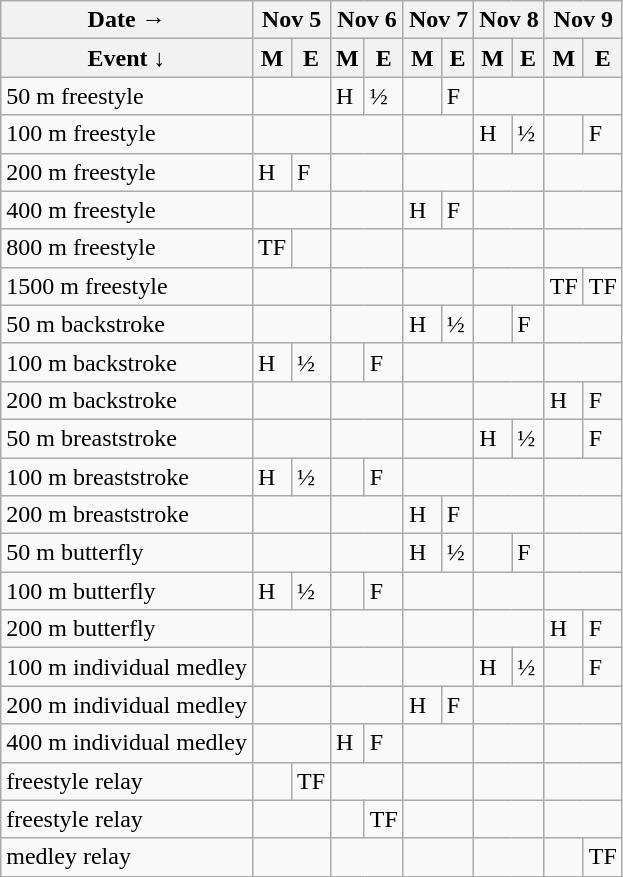<table class="wikitable swimming-schedule floatleft">
<tr>
<th>Date →</th>
<th colspan="2">Nov 5</th>
<th colspan="2">Nov 6</th>
<th colspan="2">Nov 7</th>
<th colspan="2">Nov 8</th>
<th colspan="2">Nov 9</th>
</tr>
<tr>
<th>Event   ↓</th>
<th>M</th>
<th>E</th>
<th>M</th>
<th>E</th>
<th>M</th>
<th>E</th>
<th>M</th>
<th>E</th>
<th>M</th>
<th>E</th>
</tr>
<tr>
<td class="event">50 m freestyle</td>
<td colspan=2></td>
<td class="heats">H</td>
<td class="semifinals">½</td>
<td></td>
<td class="final">F</td>
<td colspan=2></td>
<td colspan=2></td>
</tr>
<tr>
<td class="event">100 m freestyle</td>
<td colspan=2></td>
<td colspan=2></td>
<td colspan=2></td>
<td class="heats">H</td>
<td class="semifinals">½</td>
<td></td>
<td class="final">F</td>
</tr>
<tr>
<td class="event">200 m freestyle</td>
<td class="heats">H</td>
<td class="final">F</td>
<td colspan=2></td>
<td colspan=2></td>
<td colspan=2></td>
<td colspan=2></td>
</tr>
<tr>
<td class="event">400 m freestyle</td>
<td colspan=2></td>
<td colspan=2></td>
<td class="heats">H</td>
<td class="final">F</td>
<td colspan=2></td>
<td colspan=2></td>
</tr>
<tr>
<td class="event">800 m freestyle</td>
<td class="timed-final">TF</td>
<td></td>
<td colspan=2></td>
<td colspan=2></td>
<td colspan=2></td>
<td colspan=2></td>
</tr>
<tr>
<td class="event">1500 m freestyle</td>
<td colspan=2></td>
<td colspan=2></td>
<td colspan=2></td>
<td colspan=2></td>
<td class="timed-final">TF</td>
<td class="timed-final">TF</td>
</tr>
<tr>
<td class="event">50 m backstroke</td>
<td colspan=2></td>
<td colspan=2></td>
<td class="heats">H</td>
<td class="semifinals">½</td>
<td></td>
<td class="final">F</td>
<td colspan=2></td>
</tr>
<tr>
<td class="event">100 m backstroke</td>
<td class="heats">H</td>
<td class="semifinals">½</td>
<td></td>
<td class="final">F</td>
<td colspan=2></td>
<td colspan=2></td>
<td colspan=2></td>
</tr>
<tr>
<td class="event">200 m backstroke</td>
<td colspan=2></td>
<td colspan=2></td>
<td colspan=2></td>
<td colspan=2></td>
<td class="heats">H</td>
<td class="final">F</td>
</tr>
<tr>
<td class="event">50 m breaststroke</td>
<td colspan=2></td>
<td colspan=2></td>
<td colspan=2></td>
<td class="heats">H</td>
<td class="semifinals">½</td>
<td></td>
<td class="final">F</td>
</tr>
<tr>
<td class="event">100 m breaststroke</td>
<td class="heats">H</td>
<td class="semifinals">½</td>
<td></td>
<td class="final">F</td>
<td colspan=2></td>
<td colspan=2></td>
<td colspan=2></td>
</tr>
<tr>
<td class="event">200 m breaststroke</td>
<td colspan=2></td>
<td colspan=2></td>
<td class="heats">H</td>
<td class="final">F</td>
<td colspan=2></td>
<td colspan=2></td>
</tr>
<tr>
<td class="event">50 m butterfly</td>
<td colspan=2></td>
<td colspan=2></td>
<td class="heats">H</td>
<td class="semifinals">½</td>
<td></td>
<td class="final">F</td>
<td colspan=2></td>
</tr>
<tr>
<td class="event">100 m butterfly</td>
<td class="heats">H</td>
<td class="semifinals">½</td>
<td></td>
<td class="final">F</td>
<td colspan=2></td>
<td colspan=2></td>
<td colspan=2></td>
</tr>
<tr>
<td class="event">200 m butterfly</td>
<td colspan=2></td>
<td colspan=2></td>
<td colspan=2></td>
<td colspan=2></td>
<td class="heats">H</td>
<td class="final">F</td>
</tr>
<tr>
<td class="event">100 m individual medley</td>
<td colspan=2></td>
<td colspan=2></td>
<td colspan=2></td>
<td class="heats">H</td>
<td class="semifinals">½</td>
<td></td>
<td class="final">F</td>
</tr>
<tr>
<td class="event">200 m individual medley</td>
<td colspan=2></td>
<td colspan=2></td>
<td class="heats">H</td>
<td class="final">F</td>
<td colspan=2></td>
<td colspan=2></td>
</tr>
<tr>
<td class="event">400 m individual medley</td>
<td colspan=2></td>
<td class="heats">H</td>
<td class="final">F</td>
<td colspan=2></td>
<td colspan=2></td>
<td colspan=2></td>
</tr>
<tr>
<td class="event"> freestyle relay</td>
<td></td>
<td class="timed-final">TF</td>
<td colspan=2></td>
<td colspan=2></td>
<td colspan=2></td>
<td colspan=2></td>
</tr>
<tr>
<td class="event"> freestyle relay</td>
<td colspan=2></td>
<td></td>
<td class="timed-final">TF</td>
<td colspan=2></td>
<td colspan=2></td>
<td colspan=2></td>
</tr>
<tr>
<td class="event"> medley relay</td>
<td colspan=2></td>
<td colspan=2></td>
<td colspan=2></td>
<td colspan=2></td>
<td></td>
<td class="timed-final">TF</td>
</tr>
</table>
